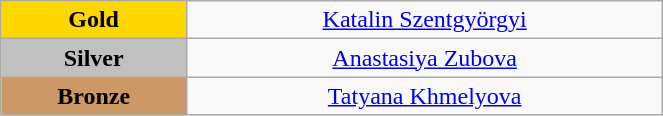<table class="wikitable" style="text-align:center; " width="35%">
<tr>
<td bgcolor="gold"><strong>Gold</strong></td>
<td><a href='#'>Katalin Szentgyörgyi</a><br>  <small><em></em></small></td>
</tr>
<tr>
<td bgcolor="silver"><strong>Silver</strong></td>
<td><a href='#'>Anastasiya Zubova</a><br>  <small><em></em></small></td>
</tr>
<tr>
<td bgcolor="CC9966"><strong>Bronze</strong></td>
<td><a href='#'>Tatyana Khmelyova</a><br>  <small><em></em></small></td>
</tr>
</table>
